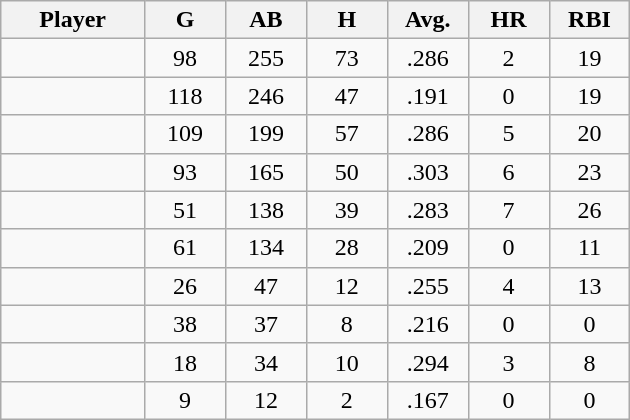<table class="wikitable sortable">
<tr>
<th bgcolor="#DDDDFF" width="16%">Player</th>
<th bgcolor="#DDDDFF" width="9%">G</th>
<th bgcolor="#DDDDFF" width="9%">AB</th>
<th bgcolor="#DDDDFF" width="9%">H</th>
<th bgcolor="#DDDDFF" width="9%">Avg.</th>
<th bgcolor="#DDDDFF" width="9%">HR</th>
<th bgcolor="#DDDDFF" width="9%">RBI</th>
</tr>
<tr align="center">
<td></td>
<td>98</td>
<td>255</td>
<td>73</td>
<td>.286</td>
<td>2</td>
<td>19</td>
</tr>
<tr align="center">
<td></td>
<td>118</td>
<td>246</td>
<td>47</td>
<td>.191</td>
<td>0</td>
<td>19</td>
</tr>
<tr align="center">
<td></td>
<td>109</td>
<td>199</td>
<td>57</td>
<td>.286</td>
<td>5</td>
<td>20</td>
</tr>
<tr align="center">
<td></td>
<td>93</td>
<td>165</td>
<td>50</td>
<td>.303</td>
<td>6</td>
<td>23</td>
</tr>
<tr align="center">
<td></td>
<td>51</td>
<td>138</td>
<td>39</td>
<td>.283</td>
<td>7</td>
<td>26</td>
</tr>
<tr align="center">
<td></td>
<td>61</td>
<td>134</td>
<td>28</td>
<td>.209</td>
<td>0</td>
<td>11</td>
</tr>
<tr align="center">
<td></td>
<td>26</td>
<td>47</td>
<td>12</td>
<td>.255</td>
<td>4</td>
<td>13</td>
</tr>
<tr align="center">
<td></td>
<td>38</td>
<td>37</td>
<td>8</td>
<td>.216</td>
<td>0</td>
<td>0</td>
</tr>
<tr align=center>
<td></td>
<td>18</td>
<td>34</td>
<td>10</td>
<td>.294</td>
<td>3</td>
<td>8</td>
</tr>
<tr align="center">
<td></td>
<td>9</td>
<td>12</td>
<td>2</td>
<td>.167</td>
<td>0</td>
<td>0</td>
</tr>
</table>
